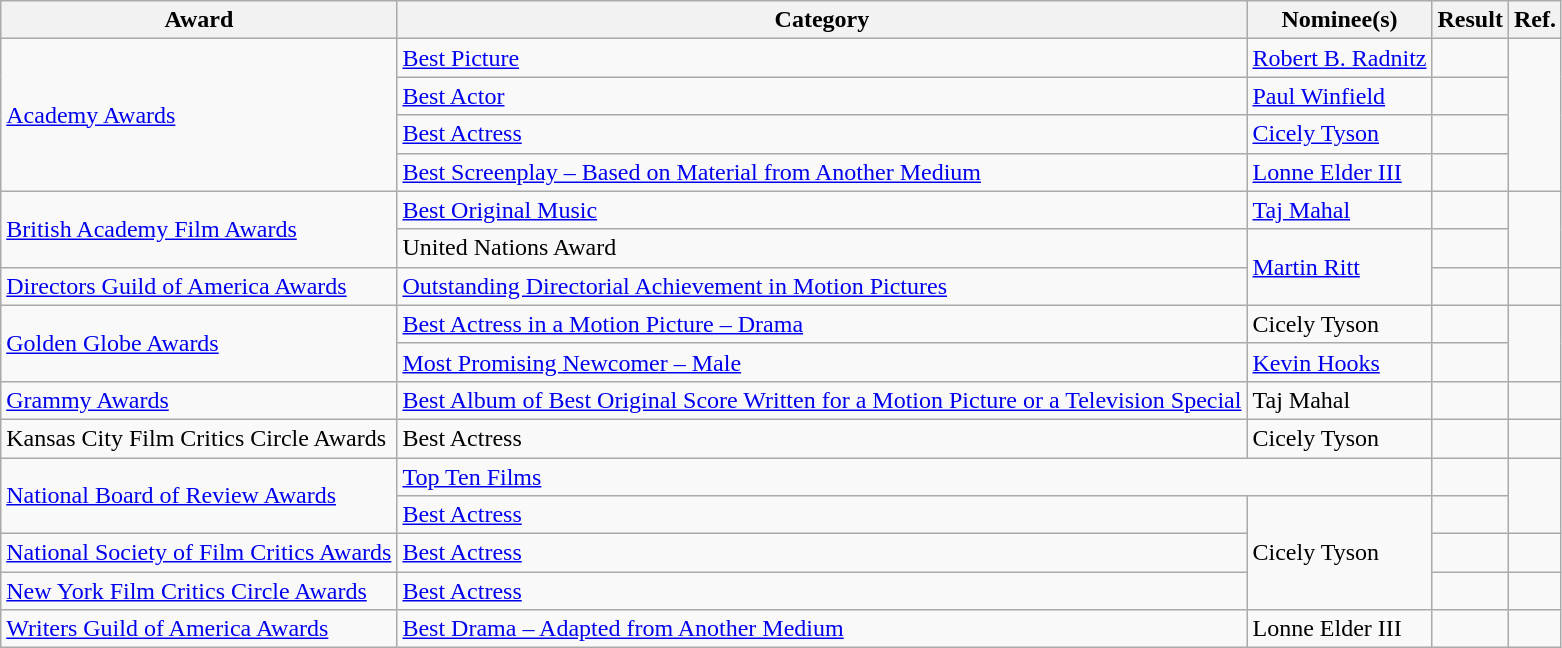<table class="wikitable plainrowheaders">
<tr>
<th>Award</th>
<th>Category</th>
<th>Nominee(s)</th>
<th>Result</th>
<th>Ref.</th>
</tr>
<tr>
<td rowspan="4"><a href='#'>Academy Awards</a></td>
<td><a href='#'>Best Picture</a></td>
<td><a href='#'>Robert B. Radnitz</a></td>
<td></td>
<td rowspan="4" align="center"></td>
</tr>
<tr>
<td><a href='#'>Best Actor</a></td>
<td><a href='#'>Paul Winfield</a></td>
<td></td>
</tr>
<tr>
<td><a href='#'>Best Actress</a></td>
<td><a href='#'>Cicely Tyson</a></td>
<td></td>
</tr>
<tr>
<td><a href='#'>Best Screenplay – Based on Material from Another Medium</a></td>
<td><a href='#'>Lonne Elder III</a></td>
<td></td>
</tr>
<tr>
<td rowspan="2"><a href='#'>British Academy Film Awards</a></td>
<td><a href='#'>Best Original Music</a></td>
<td><a href='#'>Taj Mahal</a></td>
<td></td>
<td rowspan="2" align="center"></td>
</tr>
<tr>
<td>United Nations Award</td>
<td rowspan="2"><a href='#'>Martin Ritt</a></td>
<td></td>
</tr>
<tr>
<td><a href='#'>Directors Guild of America Awards</a></td>
<td><a href='#'>Outstanding Directorial Achievement in Motion Pictures</a></td>
<td></td>
<td align="center"></td>
</tr>
<tr>
<td rowspan="2"><a href='#'>Golden Globe Awards</a></td>
<td><a href='#'>Best Actress in a Motion Picture – Drama</a></td>
<td>Cicely Tyson</td>
<td></td>
<td rowspan="2" align="center"></td>
</tr>
<tr>
<td><a href='#'>Most Promising Newcomer – Male</a></td>
<td><a href='#'>Kevin Hooks</a></td>
<td></td>
</tr>
<tr>
<td><a href='#'>Grammy Awards</a></td>
<td><a href='#'>Best Album of Best Original Score Written for a Motion Picture or a Television Special</a></td>
<td>Taj Mahal</td>
<td></td>
<td align="center"></td>
</tr>
<tr>
<td>Kansas City Film Critics Circle Awards</td>
<td>Best Actress</td>
<td>Cicely Tyson</td>
<td></td>
<td align="center"></td>
</tr>
<tr>
<td rowspan="2"><a href='#'>National Board of Review Awards</a></td>
<td colspan="2"><a href='#'>Top Ten Films</a></td>
<td></td>
<td rowspan="2" align="center"></td>
</tr>
<tr>
<td><a href='#'>Best Actress</a></td>
<td rowspan="3">Cicely Tyson</td>
<td></td>
</tr>
<tr>
<td><a href='#'>National Society of Film Critics Awards</a></td>
<td><a href='#'>Best Actress</a></td>
<td></td>
<td align="center"></td>
</tr>
<tr>
<td><a href='#'>New York Film Critics Circle Awards</a></td>
<td><a href='#'>Best Actress</a></td>
<td></td>
<td align="center"></td>
</tr>
<tr>
<td><a href='#'>Writers Guild of America Awards</a></td>
<td><a href='#'>Best Drama – Adapted from Another Medium</a></td>
<td>Lonne Elder III</td>
<td></td>
<td align="center"></td>
</tr>
</table>
